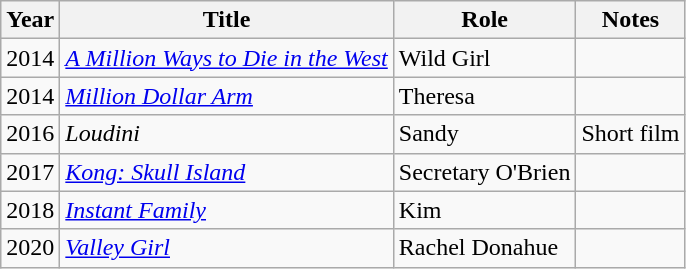<table class="wikitable sortable">
<tr>
<th>Year</th>
<th>Title</th>
<th>Role</th>
<th class="unsortable">Notes</th>
</tr>
<tr>
<td>2014</td>
<td><em><a href='#'>A Million Ways to Die in the West</a></em></td>
<td>Wild Girl</td>
<td></td>
</tr>
<tr>
<td>2014</td>
<td><em><a href='#'>Million Dollar Arm</a></em></td>
<td>Theresa</td>
<td></td>
</tr>
<tr>
<td>2016</td>
<td><em>Loudini</em></td>
<td>Sandy</td>
<td>Short film</td>
</tr>
<tr>
<td>2017</td>
<td><em><a href='#'>Kong: Skull Island</a></em></td>
<td>Secretary O'Brien</td>
<td></td>
</tr>
<tr>
<td>2018</td>
<td><em><a href='#'>Instant Family</a></em></td>
<td>Kim</td>
<td></td>
</tr>
<tr>
<td>2020</td>
<td><em><a href='#'>Valley Girl</a></em></td>
<td>Rachel Donahue</td>
<td></td>
</tr>
</table>
